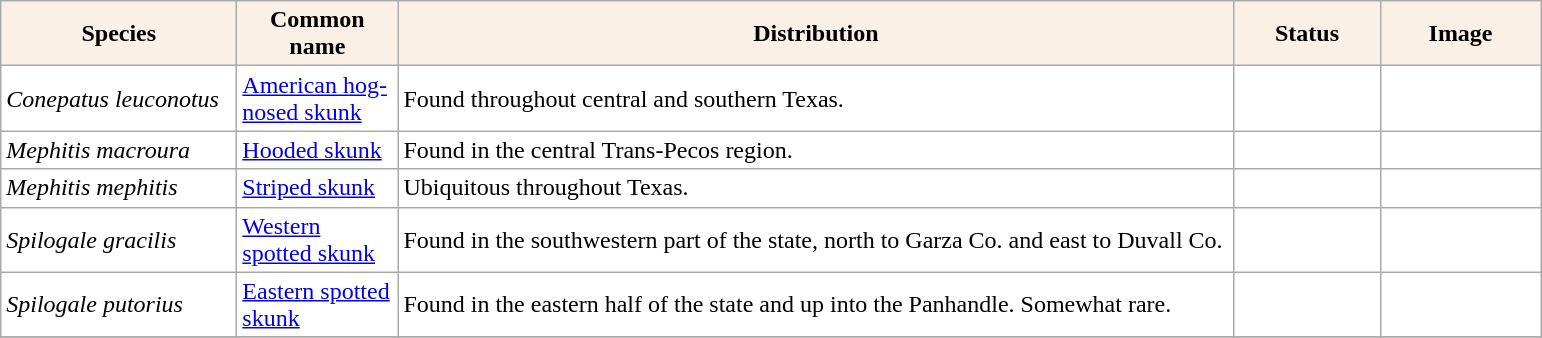<table class="sortable wikitable plainrowheaders" border="0" style="background:#ffffff" align="top" class="sortable wikitable">
<tr ->
<th scope="col" style="background-color:Linen; color:Black" width=150 px>Species</th>
<th scope="col" style="background-color:Linen; color:Black" width=100 px>Common name</th>
<th scope="col" style="background:Linen; color:Black" width=550 px>Distribution</th>
<th scope="col" style="background-color:Linen; color:Black" width=90 px>Status</th>
<th scope="col" style="background:Linen; color:Black" width=100 px>Image</th>
</tr>
<tr>
<td !scope="row" style="background:#ffffff"><em>Conepatus leuconotus</em></td>
<td><a href='#'>American hog-nosed skunk</a></td>
<td>Found throughout central and southern Texas.</td>
<td></td>
<td></td>
</tr>
<tr>
<td !scope="row" style="background:#ffffff"><em>Mephitis macroura</em></td>
<td><a href='#'>Hooded skunk</a></td>
<td>Found in the central Trans-Pecos region.</td>
<td></td>
<td></td>
</tr>
<tr>
<td !scope="row" style="background:#ffffff"><em>Mephitis mephitis</em></td>
<td><a href='#'>Striped skunk</a></td>
<td>Ubiquitous throughout Texas.</td>
<td></td>
<td></td>
</tr>
<tr>
<td !scope="row" style="background:#ffffff"><em>Spilogale gracilis</em></td>
<td><a href='#'>Western spotted skunk</a></td>
<td>Found in the southwestern part of the state, north to Garza Co. and east to Duvall Co.</td>
<td></td>
<td></td>
</tr>
<tr>
<td !scope="row" style="background:#ffffff"><em>Spilogale putorius</em></td>
<td><a href='#'>Eastern spotted skunk</a></td>
<td>Found in the eastern half of the state and up into the Panhandle. Somewhat rare.</td>
<td></td>
<td></td>
</tr>
<tr>
</tr>
</table>
